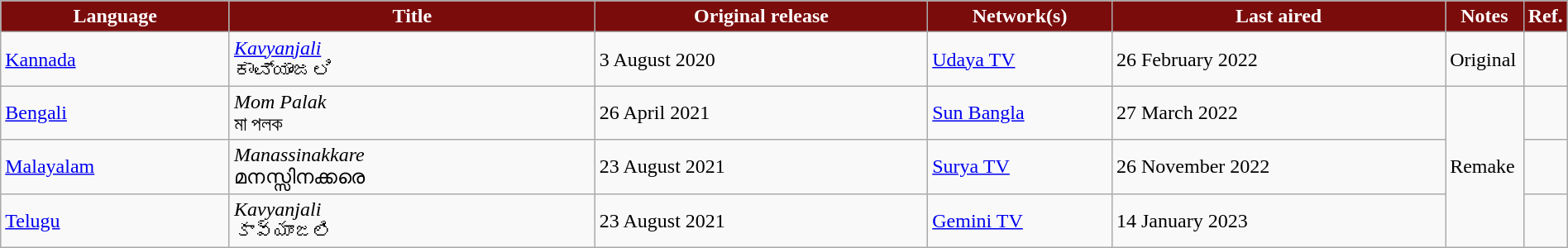<table class="wikitable sortable" style="width:100%; margin-right:0;">
<tr style="color:white">
<th style="background:#7b0c0c; width:15%;">Language</th>
<th style="background:#7b0c0c; width:24%;">Title</th>
<th style="background:#7b0c0c; width:22%;">Original release</th>
<th style="background:#7b0c0c; width:12%;">Network(s)</th>
<th style="background:#7b0c0c; width:22%;">Last aired</th>
<th style="background:#7b0c0c; width:5%;">Notes</th>
<th style="background:#7b0c0c; width:5%;">Ref.</th>
</tr>
<tr>
<td><a href='#'>Kannada</a></td>
<td><em><a href='#'>Kavyanjali</a></em> <br> ಕಾವ್ಯಾಂಜಲಿ</td>
<td>3 August 2020</td>
<td><a href='#'>Udaya TV</a></td>
<td>26 February 2022</td>
<td>Original</td>
<td></td>
</tr>
<tr>
<td><a href='#'>Bengali</a></td>
<td><em>Mom Palak</em> <br> মা পলক</td>
<td>26 April 2021</td>
<td><a href='#'>Sun Bangla</a></td>
<td>27 March 2022</td>
<td rowspan="3">Remake</td>
<td></td>
</tr>
<tr>
<td><a href='#'>Malayalam</a></td>
<td><em>Manassinakkare</em> <br> മനസ്സിനക്കരെ</td>
<td>23 August 2021</td>
<td><a href='#'>Surya TV</a></td>
<td>26 November 2022</td>
<td></td>
</tr>
<tr>
<td><a href='#'>Telugu</a></td>
<td><em>Kavyanjali</em> <br> కావ్యాంజలి</td>
<td>23 August 2021</td>
<td><a href='#'>Gemini TV</a></td>
<td>14 January 2023</td>
<td></td>
</tr>
</table>
